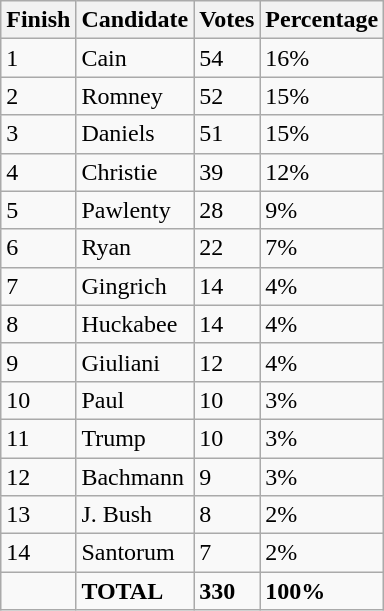<table class="wikitable sortable">
<tr>
<th>Finish</th>
<th>Candidate</th>
<th>Votes</th>
<th>Percentage</th>
</tr>
<tr>
<td>1</td>
<td>Cain</td>
<td>54</td>
<td>16%</td>
</tr>
<tr>
<td>2</td>
<td>Romney</td>
<td>52</td>
<td>15%</td>
</tr>
<tr>
<td>3</td>
<td>Daniels</td>
<td>51</td>
<td>15%</td>
</tr>
<tr>
<td>4</td>
<td>Christie</td>
<td>39</td>
<td>12%</td>
</tr>
<tr>
<td>5</td>
<td>Pawlenty</td>
<td>28</td>
<td>9%</td>
</tr>
<tr>
<td>6</td>
<td>Ryan</td>
<td>22</td>
<td>7%</td>
</tr>
<tr>
<td>7</td>
<td>Gingrich</td>
<td>14</td>
<td>4%</td>
</tr>
<tr>
<td>8</td>
<td>Huckabee</td>
<td>14</td>
<td>4%</td>
</tr>
<tr>
<td>9</td>
<td>Giuliani</td>
<td>12</td>
<td>4%</td>
</tr>
<tr>
<td>10</td>
<td>Paul</td>
<td>10</td>
<td>3%</td>
</tr>
<tr>
<td>11</td>
<td>Trump</td>
<td>10</td>
<td>3%</td>
</tr>
<tr>
<td>12</td>
<td>Bachmann</td>
<td>9</td>
<td>3%</td>
</tr>
<tr>
<td>13</td>
<td>J. Bush</td>
<td>8</td>
<td>2%</td>
</tr>
<tr>
<td>14</td>
<td>Santorum</td>
<td>7</td>
<td>2%</td>
</tr>
<tr>
<td></td>
<td><strong>TOTAL</strong></td>
<td><strong>330</strong></td>
<td><strong>100%</strong></td>
</tr>
</table>
